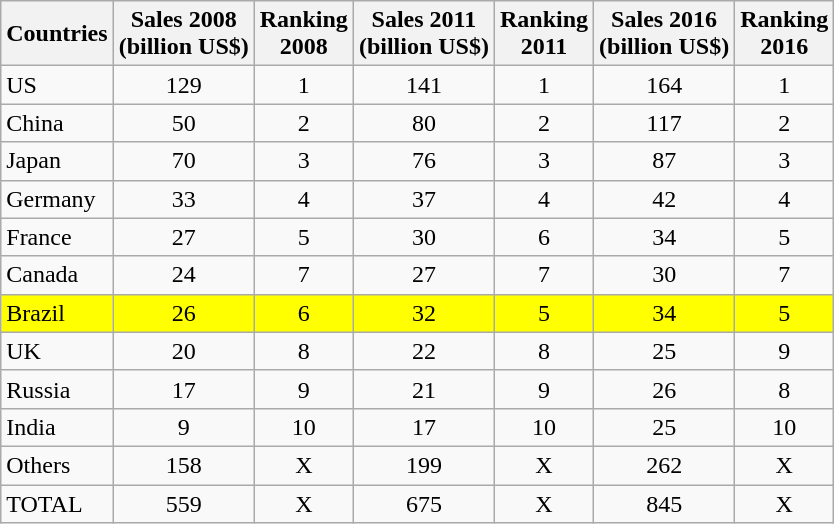<table class="wikitable sortable">
<tr>
<th>Countries</th>
<th>Sales 2008<br>(billion US$)</th>
<th>Ranking<br>2008</th>
<th>Sales 2011<br>(billion US$)</th>
<th>Ranking<br>2011</th>
<th>Sales 2016<br>(billion US$)</th>
<th>Ranking<br>2016</th>
</tr>
<tr>
<td>US</td>
<td align="center">129</td>
<td align="center">1</td>
<td align="center">141</td>
<td align="center">1</td>
<td align="center">164</td>
<td align="center">1</td>
</tr>
<tr>
<td>China</td>
<td align="center">50</td>
<td align="center">2</td>
<td align="center">80</td>
<td align="center">2</td>
<td align="center">117</td>
<td align="center">2</td>
</tr>
<tr>
<td>Japan</td>
<td align="center">70</td>
<td align="center">3</td>
<td align="center">76</td>
<td align="center">3</td>
<td align="center">87</td>
<td align="center">3</td>
</tr>
<tr>
<td>Germany</td>
<td align="center">33</td>
<td align="center">4</td>
<td align="center">37</td>
<td align="center">4</td>
<td align="center">42</td>
<td align="center">4</td>
</tr>
<tr>
<td>France</td>
<td align="center">27</td>
<td align="center">5</td>
<td align="center">30</td>
<td align="center">6</td>
<td align="center">34</td>
<td align="center">5</td>
</tr>
<tr>
<td>Canada</td>
<td align="center">24</td>
<td align="center">7</td>
<td align="center">27</td>
<td align="center">7</td>
<td align="center">30</td>
<td align="center">7</td>
</tr>
<tr>
<td style="background: yellow">Brazil</td>
<td style="background: yellow" align="center">26</td>
<td style="background: yellow" align="center">6</td>
<td style="background: yellow" align="center">32</td>
<td style="background: yellow" align="center">5</td>
<td style="background: yellow" align="center">34</td>
<td style="background: yellow" align="center">5</td>
</tr>
<tr>
<td>UK</td>
<td align="center">20</td>
<td align="center">8</td>
<td align="center">22</td>
<td align="center">8</td>
<td align="center">25</td>
<td align="center">9</td>
</tr>
<tr>
<td>Russia</td>
<td align="center">17</td>
<td align="center">9</td>
<td align="center">21</td>
<td align="center">9</td>
<td align="center">26</td>
<td align="center">8</td>
</tr>
<tr>
<td>India</td>
<td align="center">9</td>
<td align="center">10</td>
<td align="center">17</td>
<td align="center">10</td>
<td align="center">25</td>
<td align="center">10</td>
</tr>
<tr>
<td>Others</td>
<td align="center">158</td>
<td align="center">X</td>
<td align="center">199</td>
<td align="center">X</td>
<td align="center">262</td>
<td align="center">X</td>
</tr>
<tr>
<td>TOTAL</td>
<td align="center">559</td>
<td align="center">X</td>
<td align="center">675</td>
<td align="center">X</td>
<td align="center">845</td>
<td align="center">X</td>
</tr>
</table>
